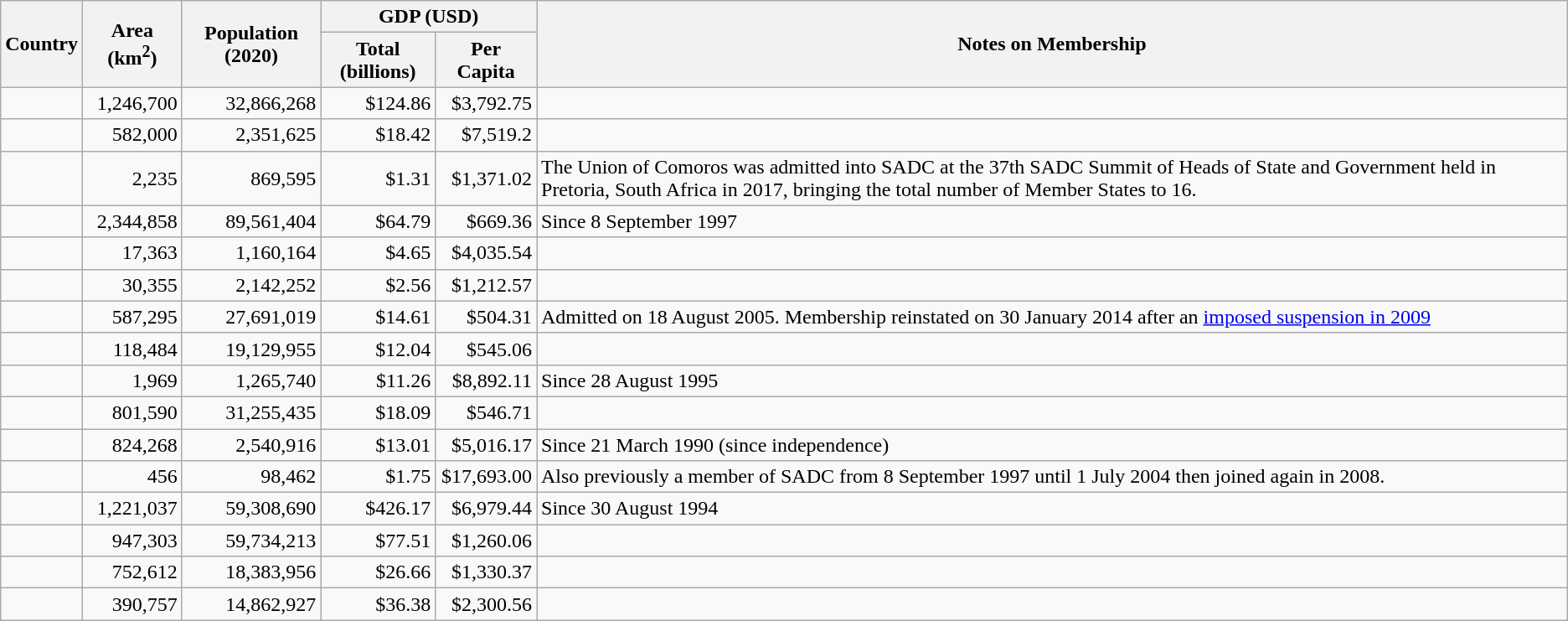<table class="wikitable sortable" style="text-align:right">
<tr>
<th rowspan="2">Country</th>
<th rowspan="2">Area (km<sup>2</sup>)</th>
<th rowspan="2">Population (2020)</th>
<th colspan="2">GDP (USD)</th>
<th rowspan="2">Notes on Membership</th>
</tr>
<tr>
<th>Total (billions)</th>
<th>Per Capita</th>
</tr>
<tr>
<td align="left"></td>
<td>1,246,700</td>
<td>32,866,268</td>
<td>$124.86</td>
<td>$3,792.75</td>
<td align="left"></td>
</tr>
<tr>
<td align="left"></td>
<td>582,000</td>
<td>2,351,625</td>
<td>$18.42</td>
<td>$7,519.2</td>
<td></td>
</tr>
<tr>
<td align="left"></td>
<td>2,235</td>
<td>869,595</td>
<td>$1.31</td>
<td>$1,371.02</td>
<td align="left">The Union of Comoros was admitted into SADC at the 37th SADC Summit of Heads of State and Government held in Pretoria, South Africa in 2017, bringing the total number of Member States to 16.</td>
</tr>
<tr>
<td align="left"></td>
<td>2,344,858</td>
<td>89,561,404</td>
<td>$64.79</td>
<td>$669.36</td>
<td align="left">Since 8 September 1997</td>
</tr>
<tr>
<td align="left"></td>
<td>17,363</td>
<td>1,160,164</td>
<td>$4.65</td>
<td>$4,035.54</td>
<td align="left"></td>
</tr>
<tr>
<td align="left"></td>
<td>30,355</td>
<td>2,142,252</td>
<td>$2.56</td>
<td>$1,212.57</td>
<td align="left"></td>
</tr>
<tr>
<td align="left"></td>
<td>587,295</td>
<td>27,691,019</td>
<td>$14.61</td>
<td>$504.31</td>
<td align="left">Admitted on 18 August 2005. Membership reinstated on 30 January 2014 after an <a href='#'>imposed suspension in 2009</a></td>
</tr>
<tr>
<td align="left"></td>
<td>118,484</td>
<td>19,129,955</td>
<td>$12.04</td>
<td>$545.06</td>
<td align="left"></td>
</tr>
<tr>
<td align="left"></td>
<td>1,969</td>
<td>1,265,740</td>
<td>$11.26</td>
<td>$8,892.11</td>
<td align="left">Since 28 August 1995</td>
</tr>
<tr>
<td align="left"></td>
<td>801,590</td>
<td>31,255,435</td>
<td>$18.09</td>
<td>$546.71</td>
<td align="left"></td>
</tr>
<tr>
<td align="left"></td>
<td>824,268</td>
<td>2,540,916</td>
<td>$13.01</td>
<td>$5,016.17</td>
<td align="left">Since 21 March 1990 (since independence)</td>
</tr>
<tr>
<td align="left"></td>
<td>456</td>
<td>98,462</td>
<td>$1.75</td>
<td>$17,693.00</td>
<td align="left">Also previously a member of SADC from 8 September 1997 until 1 July 2004 then joined again in 2008.</td>
</tr>
<tr>
<td align="left"></td>
<td>1,221,037</td>
<td>59,308,690</td>
<td>$426.17</td>
<td>$6,979.44</td>
<td align="left">Since 30 August 1994</td>
</tr>
<tr>
<td align="left"></td>
<td>947,303</td>
<td>59,734,213</td>
<td>$77.51</td>
<td>$1,260.06</td>
<td align="left"></td>
</tr>
<tr>
<td align="left"></td>
<td>752,612</td>
<td>18,383,956</td>
<td>$26.66</td>
<td>$1,330.37</td>
<td align="left"></td>
</tr>
<tr>
<td align="left"></td>
<td>390,757</td>
<td>14,862,927</td>
<td>$36.38</td>
<td>$2,300.56</td>
<td align="left"></td>
</tr>
</table>
